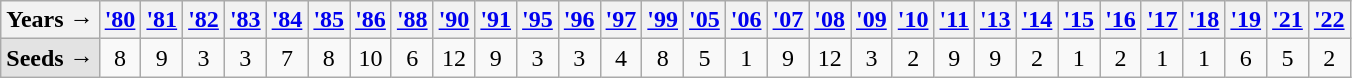<table class="wikitable">
<tr>
<th>Years →</th>
<th><a href='#'>'80</a></th>
<th><a href='#'>'81</a></th>
<th><a href='#'>'82</a></th>
<th><a href='#'>'83</a></th>
<th><a href='#'>'84</a></th>
<th><a href='#'>'85</a></th>
<th><a href='#'>'86</a></th>
<th><a href='#'>'88</a></th>
<th><a href='#'>'90</a></th>
<th><a href='#'>'91</a></th>
<th><a href='#'>'95</a></th>
<th><a href='#'>'96</a></th>
<th><a href='#'>'97</a></th>
<th><a href='#'>'99</a></th>
<th><a href='#'>'05</a></th>
<th><a href='#'>'06</a></th>
<th><a href='#'>'07</a></th>
<th><a href='#'>'08</a></th>
<th><a href='#'>'09</a></th>
<th><a href='#'>'10</a></th>
<th><a href='#'>'11</a></th>
<th><a href='#'>'13</a></th>
<th><a href='#'>'14</a></th>
<th><a href='#'>'15</a></th>
<th><a href='#'>'16</a></th>
<th><a href='#'>'17</a></th>
<th><a href='#'>'18</a></th>
<th><a href='#'>'19</a></th>
<th><a href='#'>'21</a></th>
<th><a href='#'>'22</a></th>
</tr>
<tr align=center>
<td style="text-align:left; background:#e3e3e3;"><strong>Seeds →</strong></td>
<td>8</td>
<td>9</td>
<td>3</td>
<td>3</td>
<td>7</td>
<td>8</td>
<td>10</td>
<td>6</td>
<td>12</td>
<td>9</td>
<td>3</td>
<td>3</td>
<td>4</td>
<td>8</td>
<td>5</td>
<td>1</td>
<td>9</td>
<td>12</td>
<td>3</td>
<td>2</td>
<td>9</td>
<td>9</td>
<td>2</td>
<td>1</td>
<td>2</td>
<td>1</td>
<td>1</td>
<td>6</td>
<td>5</td>
<td>2</td>
</tr>
</table>
